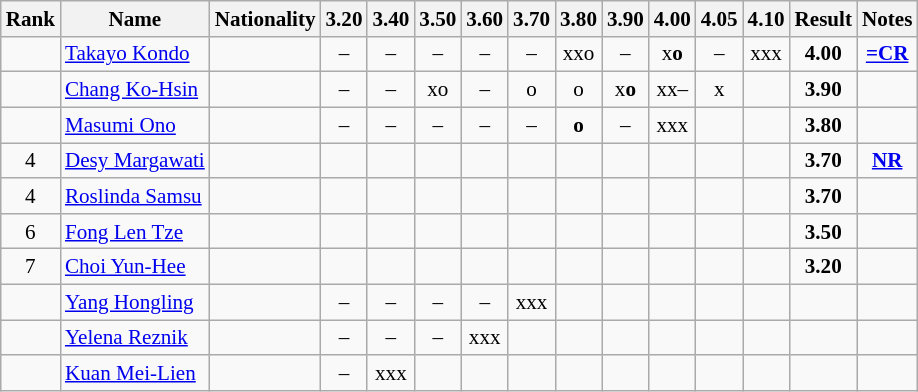<table class="wikitable sortable" style="text-align:center;font-size:88%">
<tr>
<th>Rank</th>
<th>Name</th>
<th>Nationality</th>
<th>3.20</th>
<th>3.40</th>
<th>3.50</th>
<th>3.60</th>
<th>3.70</th>
<th>3.80</th>
<th>3.90</th>
<th>4.00</th>
<th>4.05</th>
<th>4.10</th>
<th>Result</th>
<th>Notes</th>
</tr>
<tr>
<td></td>
<td align=left><a href='#'>Takayo Kondo</a></td>
<td align=left></td>
<td>–</td>
<td>–</td>
<td>–</td>
<td>–</td>
<td>–</td>
<td>xxo</td>
<td>–</td>
<td>x<strong>o</strong></td>
<td>–</td>
<td>xxx</td>
<td><strong>4.00</strong></td>
<td><strong><a href='#'>=CR</a></strong></td>
</tr>
<tr>
<td></td>
<td align=left><a href='#'>Chang Ko-Hsin</a></td>
<td align=left></td>
<td>–</td>
<td>–</td>
<td>xo</td>
<td>–</td>
<td>o</td>
<td>o</td>
<td>x<strong>o</strong></td>
<td>xx–</td>
<td>x</td>
<td></td>
<td><strong>3.90</strong></td>
<td></td>
</tr>
<tr>
<td></td>
<td align=left><a href='#'>Masumi Ono</a></td>
<td align=left></td>
<td>–</td>
<td>–</td>
<td>–</td>
<td>–</td>
<td>–</td>
<td><strong>o</strong></td>
<td>–</td>
<td>xxx</td>
<td></td>
<td></td>
<td><strong>3.80</strong></td>
<td></td>
</tr>
<tr>
<td>4</td>
<td align=left><a href='#'>Desy Margawati</a></td>
<td align=left></td>
<td></td>
<td></td>
<td></td>
<td></td>
<td></td>
<td></td>
<td></td>
<td></td>
<td></td>
<td></td>
<td><strong>3.70</strong></td>
<td><strong><a href='#'>NR</a></strong></td>
</tr>
<tr>
<td>4</td>
<td align=left><a href='#'>Roslinda Samsu</a></td>
<td align=left></td>
<td></td>
<td></td>
<td></td>
<td></td>
<td></td>
<td></td>
<td></td>
<td></td>
<td></td>
<td></td>
<td><strong>3.70</strong></td>
<td></td>
</tr>
<tr>
<td>6</td>
<td align=left><a href='#'>Fong Len Tze</a></td>
<td align=left></td>
<td></td>
<td></td>
<td></td>
<td></td>
<td></td>
<td></td>
<td></td>
<td></td>
<td></td>
<td></td>
<td><strong>3.50</strong></td>
<td></td>
</tr>
<tr>
<td>7</td>
<td align=left><a href='#'>Choi Yun-Hee</a></td>
<td align=left></td>
<td></td>
<td></td>
<td></td>
<td></td>
<td></td>
<td></td>
<td></td>
<td></td>
<td></td>
<td></td>
<td><strong>3.20</strong></td>
<td></td>
</tr>
<tr>
<td></td>
<td align=left><a href='#'>Yang Hongling</a></td>
<td align=left></td>
<td>–</td>
<td>–</td>
<td>–</td>
<td>–</td>
<td>xxx</td>
<td></td>
<td></td>
<td></td>
<td></td>
<td></td>
<td><strong></strong></td>
<td></td>
</tr>
<tr>
<td></td>
<td align=left><a href='#'>Yelena Reznik</a></td>
<td align=left></td>
<td>–</td>
<td>–</td>
<td>–</td>
<td>xxx</td>
<td></td>
<td></td>
<td></td>
<td></td>
<td></td>
<td></td>
<td><strong></strong></td>
<td></td>
</tr>
<tr>
<td></td>
<td align=left><a href='#'>Kuan Mei-Lien</a></td>
<td align=left></td>
<td>–</td>
<td>xxx</td>
<td></td>
<td></td>
<td></td>
<td></td>
<td></td>
<td></td>
<td></td>
<td></td>
<td><strong></strong></td>
<td></td>
</tr>
</table>
